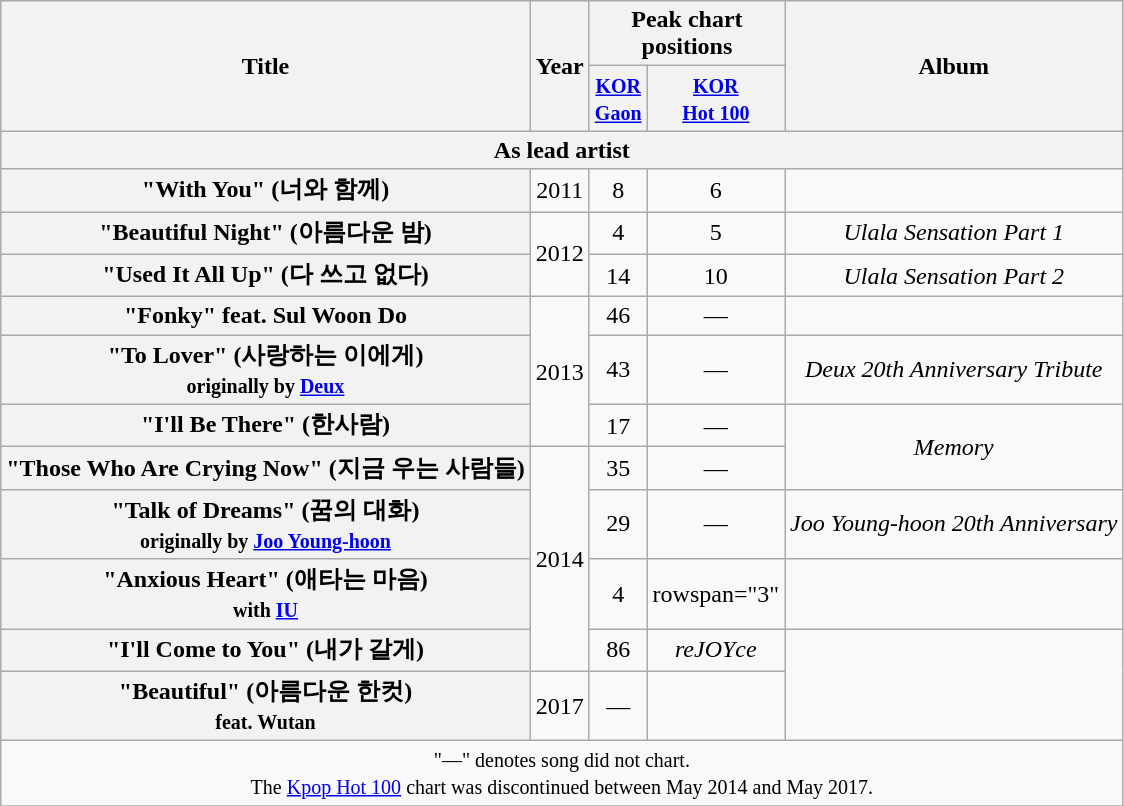<table class="wikitable plainrowheaders" style="text-align:center;">
<tr>
<th rowspan="2" scope="col">Title</th>
<th rowspan="2" scope="col">Year</th>
<th colspan="2" scope="col" style="width:5em;">Peak chart positions</th>
<th rowspan="2" scope="col">Album</th>
</tr>
<tr>
<th><small><a href='#'>KOR<br>Gaon</a></small><br></th>
<th><small><a href='#'>KOR<br>Hot 100</a></small><br></th>
</tr>
<tr>
<th colspan="5">As lead artist</th>
</tr>
<tr>
<th scope="row">"With You" (너와 함께)</th>
<td>2011</td>
<td>8</td>
<td>6</td>
<td></td>
</tr>
<tr>
<th scope="row">"Beautiful Night" (아름다운 밤)</th>
<td rowspan="2">2012</td>
<td>4</td>
<td>5</td>
<td><em>Ulala Sensation Part 1</em></td>
</tr>
<tr>
<th scope="row">"Used It All Up" (다 쓰고 없다)</th>
<td>14</td>
<td>10</td>
<td><em>Ulala Sensation Part 2</em></td>
</tr>
<tr>
<th scope="row">"Fonky" feat. Sul Woon Do</th>
<td rowspan="3">2013</td>
<td>46</td>
<td>—</td>
<td></td>
</tr>
<tr>
<th scope="row">"To Lover" (사랑하는 이에게)<br><small>originally by <a href='#'>Deux</a></small></th>
<td>43</td>
<td>—</td>
<td><em>Deux 20th Anniversary Tribute</em></td>
</tr>
<tr>
<th scope="row">"I'll Be There" (한사람)</th>
<td>17</td>
<td>—</td>
<td rowspan="2"><em>Memory</em></td>
</tr>
<tr>
<th scope="row">"Those Who Are Crying Now" (지금 우는 사람들)</th>
<td rowspan="4">2014</td>
<td>35</td>
<td>—</td>
</tr>
<tr>
<th scope="row">"Talk of Dreams" (꿈의 대화)<br><small>originally by <a href='#'>Joo Young-hoon</a></small></th>
<td>29</td>
<td>—</td>
<td><em>Joo Young-hoon 20th Anniversary</em></td>
</tr>
<tr>
<th scope="row">"Anxious Heart" (애타는 마음)<br><small>with <a href='#'>IU</a></small></th>
<td>4</td>
<td>rowspan="3" </td>
<td></td>
</tr>
<tr>
<th scope="row">"I'll Come to You" (내가 갈게)</th>
<td>86</td>
<td><em>reJOYce</em></td>
</tr>
<tr>
<th scope="row">"Beautiful" (아름다운 한컷)<br><small>feat. Wutan</small></th>
<td>2017</td>
<td>—</td>
<td></td>
</tr>
<tr>
<td colspan="5"><small>"—" denotes song did not chart.<br>The <a href='#'>Kpop Hot 100</a> chart was discontinued between May 2014 and May 2017.</small></td>
</tr>
<tr>
</tr>
</table>
